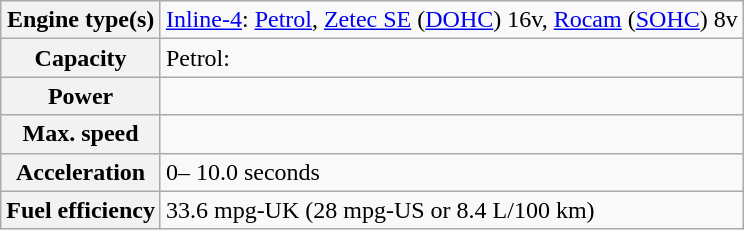<table class="wikitable">
<tr>
<th>Engine type(s)</th>
<td><a href='#'>Inline-4</a>: <a href='#'>Petrol</a>, <a href='#'>Zetec SE</a> (<a href='#'>DOHC</a>) 16v, <a href='#'>Rocam</a> (<a href='#'>SOHC</a>) 8v</td>
</tr>
<tr>
<th>Capacity</th>
<td>Petrol: </td>
</tr>
<tr>
<th>Power</th>
<td></td>
</tr>
<tr>
<th>Max. speed</th>
<td></td>
</tr>
<tr>
<th>Acceleration</th>
<td>0– 10.0 seconds</td>
</tr>
<tr>
<th>Fuel efficiency</th>
<td>33.6 mpg-UK (28 mpg-US or 8.4 L/100 km)</td>
</tr>
</table>
